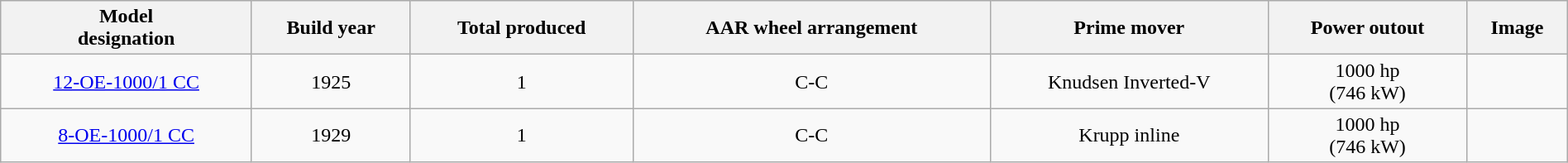<table class="wikitable sortable" style="width: 100%">
<tr>
<th>Model<br>designation</th>
<th>Build year</th>
<th>Total produced</th>
<th>AAR wheel arrangement</th>
<th>Prime mover</th>
<th>Power outout</th>
<th>Image</th>
</tr>
<tr style="text-align:center">
<td><a href='#'>12-OE-1000/1 CC</a></td>
<td>1925</td>
<td>1</td>
<td>C-C</td>
<td>Knudsen Inverted-V</td>
<td>1000 hp<br>(746 kW)</td>
<td></td>
</tr>
<tr style="text-align:center">
<td><a href='#'>8-OE-1000/1 CC</a></td>
<td>1929</td>
<td>1</td>
<td>C-C</td>
<td>Krupp inline</td>
<td>1000 hp<br>(746 kW)</td>
<td></td>
</tr>
</table>
